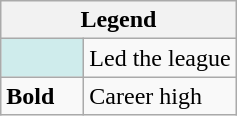<table class="wikitable">
<tr>
<th colspan="2">Legend</th>
</tr>
<tr>
<td style="background:#cfecec; width:3em;"></td>
<td>Led the league</td>
</tr>
<tr>
<td><strong>Bold</strong></td>
<td>Career high</td>
</tr>
</table>
